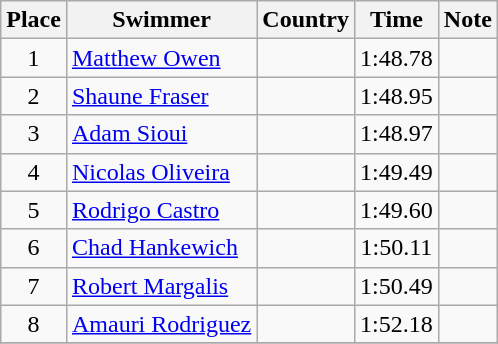<table class="wikitable" style="text-align:center">
<tr>
<th>Place</th>
<th>Swimmer</th>
<th>Country</th>
<th>Time</th>
<th>Note</th>
</tr>
<tr>
<td>1</td>
<td align=left><a href='#'>Matthew Owen</a></td>
<td align=left></td>
<td>1:48.78</td>
<td></td>
</tr>
<tr>
<td>2</td>
<td align=left><a href='#'>Shaune Fraser</a></td>
<td align=left></td>
<td>1:48.95</td>
<td></td>
</tr>
<tr>
<td>3</td>
<td align=left><a href='#'>Adam Sioui</a></td>
<td align=left></td>
<td>1:48.97</td>
<td></td>
</tr>
<tr>
<td>4</td>
<td align=left><a href='#'>Nicolas Oliveira</a></td>
<td align=left></td>
<td>1:49.49</td>
<td></td>
</tr>
<tr>
<td>5</td>
<td align=left><a href='#'>Rodrigo Castro</a></td>
<td align=left></td>
<td>1:49.60</td>
<td></td>
</tr>
<tr>
<td>6</td>
<td align=left><a href='#'>Chad Hankewich</a></td>
<td align=left></td>
<td>1:50.11</td>
<td></td>
</tr>
<tr>
<td>7</td>
<td align=left><a href='#'>Robert Margalis</a></td>
<td align=left></td>
<td>1:50.49</td>
<td></td>
</tr>
<tr>
<td>8</td>
<td align=left><a href='#'>Amauri Rodriguez</a></td>
<td align=left></td>
<td>1:52.18</td>
<td></td>
</tr>
<tr>
</tr>
</table>
